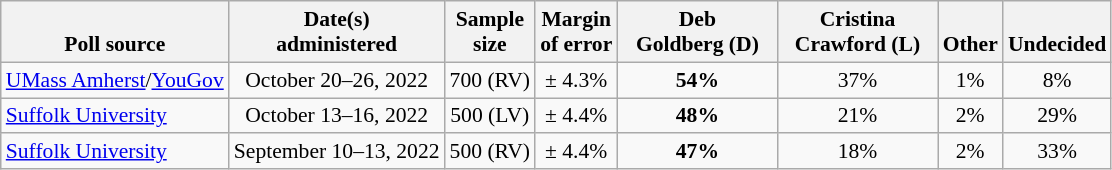<table class="wikitable" style="font-size:90%;text-align:center;">
<tr valign=bottom>
<th>Poll source</th>
<th>Date(s)<br>administered</th>
<th>Sample<br>size</th>
<th>Margin<br>of error</th>
<th style="width:100px;">Deb<br>Goldberg (D)</th>
<th style="width:100px;">Cristina<br>Crawford (L)</th>
<th>Other</th>
<th>Undecided</th>
</tr>
<tr>
<td style="text-align:left;"><a href='#'>UMass Amherst</a>/<a href='#'>YouGov</a></td>
<td>October 20–26, 2022</td>
<td>700 (RV)</td>
<td>± 4.3%</td>
<td><strong>54%</strong></td>
<td>37%</td>
<td>1%</td>
<td>8%</td>
</tr>
<tr>
<td style="text-align:left;"><a href='#'>Suffolk University</a></td>
<td>October 13–16, 2022</td>
<td>500 (LV)</td>
<td>± 4.4%</td>
<td><strong>48%</strong></td>
<td>21%</td>
<td>2%</td>
<td>29%</td>
</tr>
<tr>
<td style="text-align:left;"><a href='#'>Suffolk University</a></td>
<td>September 10–13, 2022</td>
<td>500 (RV)</td>
<td>± 4.4%</td>
<td><strong>47%</strong></td>
<td>18%</td>
<td>2%</td>
<td>33%</td>
</tr>
</table>
